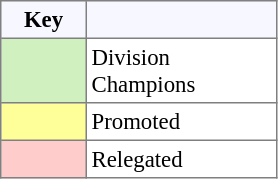<table bgcolor="#f7f8ff" cellpadding="3" cellspacing="0" border="1" style="font-size: 95%; border: gray solid 1px; border-collapse: collapse;text-align:center;">
<tr>
<th width=50>Key</th>
<th width=120></th>
</tr>
<tr>
<td style="background:#D0F0C0;" width="20"></td>
<td bgcolor="#ffffff" align="left">Division Champions</td>
</tr>
<tr>
<td style="background:#FFFF99;" width="20"></td>
<td bgcolor="#ffffff" align="left">Promoted</td>
</tr>
<tr>
<td style="background: #FFCCCC" width="20"></td>
<td bgcolor="#ffffff" align="left">Relegated</td>
</tr>
</table>
